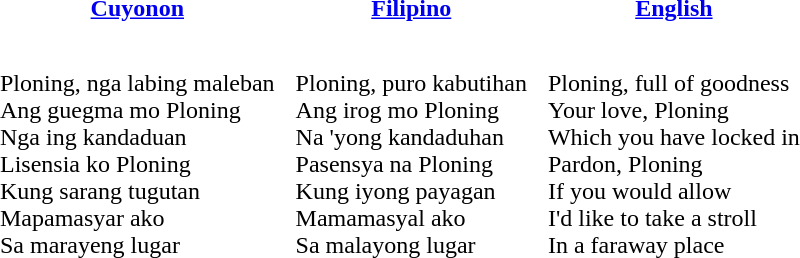<table cellpadding=6>
<tr>
<th><a href='#'>Cuyonon</a></th>
<th><a href='#'>Filipino</a></th>
<th><a href='#'>English</a></th>
</tr>
<tr style="vertical-align:top; white-space:nowrap;">
<td><br>Ploning, nga labing maleban
<br>Ang guegma mo Ploning
<br>Nga ing kandaduan
<br>Lisensia ko Ploning
<br>Kung sarang tugutan
<br>Mapamasyar ako
<br>Sa marayeng lugar</td>
<td><br>Ploning, puro kabutihan
<br>Ang irog mo Ploning
<br>Na 'yong kandaduhan
<br>Pasensya na Ploning
<br>Kung iyong payagan
<br>Mamamasyal ako
<br>Sa malayong lugar</td>
<td><br>Ploning, full of goodness
<br>Your love, Ploning
<br>Which you have locked in
<br>Pardon, Ploning
<br>If you would allow
<br>I'd like to take a stroll
<br>In a faraway place</td>
</tr>
</table>
